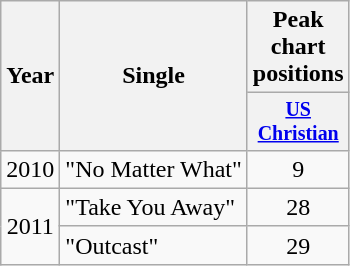<table class="wikitable" style="text-align:center;">
<tr>
<th rowspan=2>Year</th>
<th rowspan=2>Single</th>
<th colspan=6>Peak chart positions</th>
</tr>
<tr style="font-size:smaller;">
<th width=40><a href='#'>US Christian</a><br></th>
</tr>
<tr>
<td>2010</td>
<td align="left">"No Matter What"</td>
<td>9</td>
</tr>
<tr>
<td rowspan="2">2011</td>
<td align="left">"Take You Away"</td>
<td>28</td>
</tr>
<tr>
<td align="left">"Outcast"</td>
<td>29</td>
</tr>
</table>
